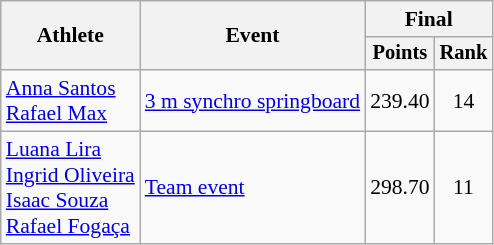<table class="wikitable" style="text-align:center; font-size:90%;">
<tr>
<th rowspan=2>Athlete</th>
<th rowspan=2>Event</th>
<th colspan=2>Final</th>
</tr>
<tr style="font-size:95%">
<th>Points</th>
<th>Rank</th>
</tr>
<tr>
<td align=left><a href='#'>Anna Santos</a><br> <a href='#'>Rafael Max</a></td>
<td align=left><a href='#'>3 m synchro springboard</a></td>
<td>239.40</td>
<td>14</td>
</tr>
<tr>
<td align=left><a href='#'>Luana Lira</a><br> <a href='#'>Ingrid Oliveira</a><br> <a href='#'>Isaac Souza</a><br> <a href='#'>Rafael Fogaça</a></td>
<td align=left><a href='#'>Team event</a></td>
<td>298.70</td>
<td>11</td>
</tr>
</table>
